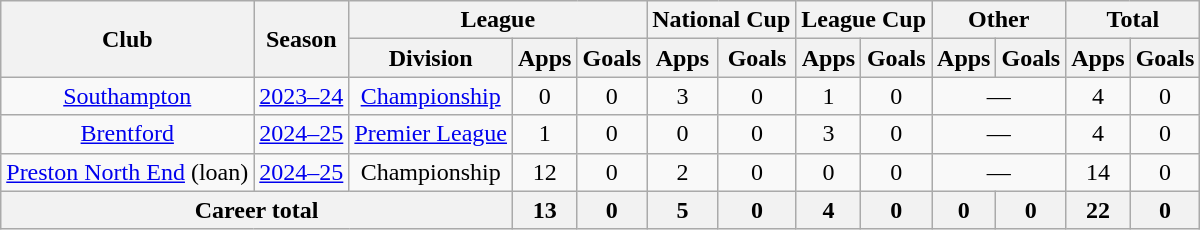<table class=wikitable style=text-align:center>
<tr>
<th rowspan=2>Club</th>
<th rowspan=2>Season</th>
<th colspan=3>League</th>
<th colspan=2>National Cup</th>
<th colspan=2>League Cup</th>
<th colspan=2>Other</th>
<th colspan=2>Total</th>
</tr>
<tr>
<th>Division</th>
<th>Apps</th>
<th>Goals</th>
<th>Apps</th>
<th>Goals</th>
<th>Apps</th>
<th>Goals</th>
<th>Apps</th>
<th>Goals</th>
<th>Apps</th>
<th>Goals</th>
</tr>
<tr>
<td><a href='#'>Southampton</a></td>
<td><a href='#'>2023–24</a></td>
<td><a href='#'>Championship</a></td>
<td>0</td>
<td>0</td>
<td>3</td>
<td>0</td>
<td>1</td>
<td>0</td>
<td colspan="2">—</td>
<td>4</td>
<td>0</td>
</tr>
<tr>
<td><a href='#'>Brentford</a></td>
<td><a href='#'>2024–25</a></td>
<td><a href='#'>Premier League</a></td>
<td>1</td>
<td>0</td>
<td>0</td>
<td>0</td>
<td>3</td>
<td>0</td>
<td colspan="2">—</td>
<td>4</td>
<td>0</td>
</tr>
<tr>
<td><a href='#'>Preston North End</a> (loan)</td>
<td><a href='#'>2024–25</a></td>
<td>Championship</td>
<td>12</td>
<td>0</td>
<td>2</td>
<td>0</td>
<td>0</td>
<td>0</td>
<td colspan="2">—</td>
<td>14</td>
<td>0</td>
</tr>
<tr>
<th colspan=3>Career total</th>
<th>13</th>
<th>0</th>
<th>5</th>
<th>0</th>
<th>4</th>
<th>0</th>
<th>0</th>
<th>0</th>
<th>22</th>
<th>0</th>
</tr>
</table>
